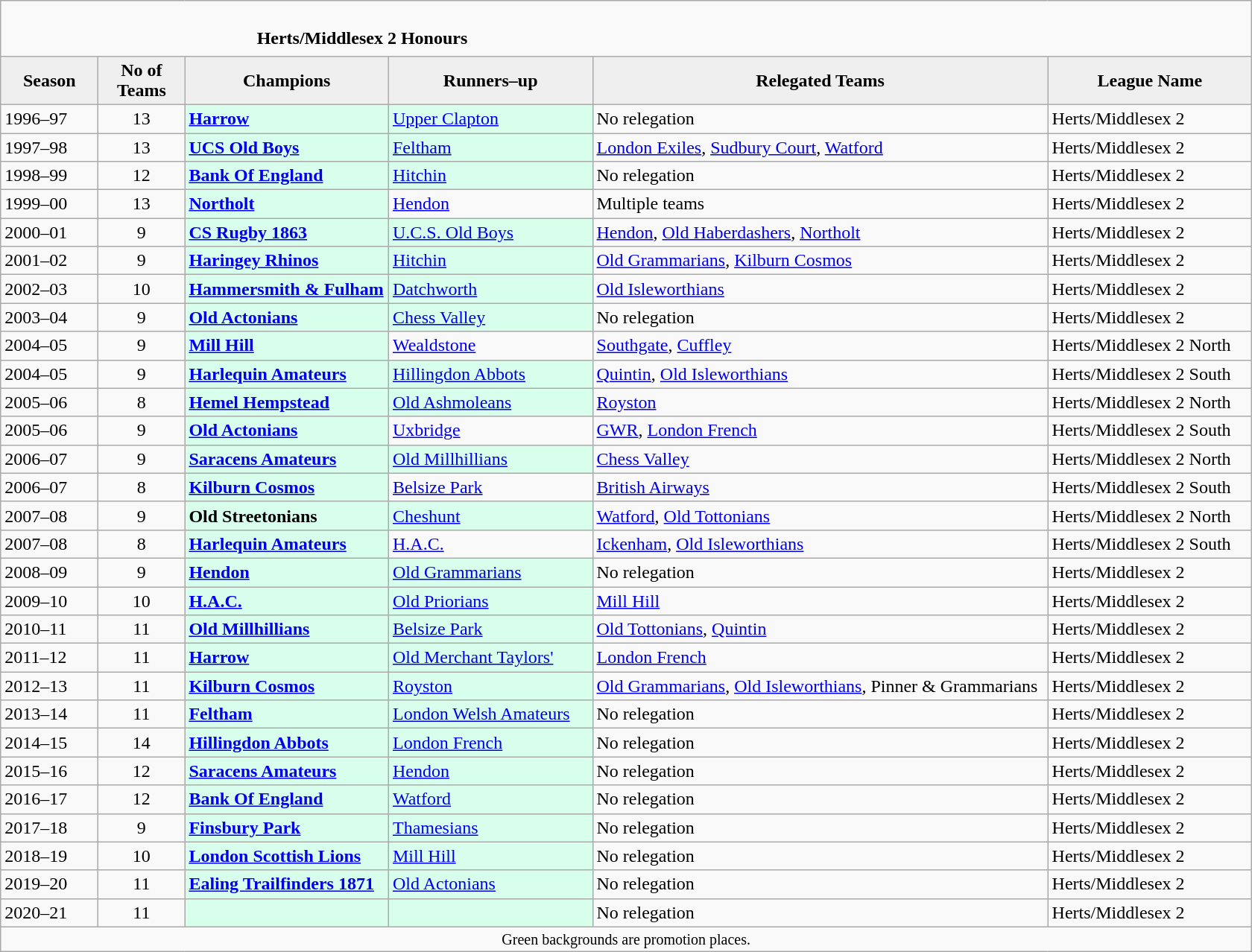<table class="wikitable" style="text-align: left;">
<tr>
<td colspan="11" cellpadding="0" cellspacing="0"><br><table border="0" style="width:100%;" cellpadding="0" cellspacing="0">
<tr>
<td style="width:20%; border:0;"></td>
<td style="border:0;"><strong>Herts/Middlesex 2 Honours</strong></td>
<td style="width:20%; border:0;"></td>
</tr>
</table>
</td>
</tr>
<tr>
<th style="background:#efefef; width:80px;">Season</th>
<th style="background:#efefef; width:70px;">No of Teams</th>
<th style="background:#efefef; width:175px;">Champions</th>
<th style="background:#efefef; width:175px;">Runners–up</th>
<th style="background:#efefef; width:400px;">Relegated Teams</th>
<th style="background:#efefef; width:175px;">League Name</th>
</tr>
<tr align=left>
<td>1996–97</td>
<td style="text-align: center;">13</td>
<td style="background:#d8ffeb;"><strong><a href='#'>Harrow</a></strong></td>
<td style="background:#d8ffeb;"><a href='#'>Upper Clapton</a></td>
<td>No relegation</td>
<td>Herts/Middlesex 2</td>
</tr>
<tr>
<td>1997–98</td>
<td style="text-align: center;">13</td>
<td style="background:#d8ffeb;"><strong><a href='#'>UCS Old Boys</a></strong></td>
<td style="background:#d8ffeb;"><a href='#'>Feltham</a></td>
<td><a href='#'>London Exiles</a>, <a href='#'>Sudbury Court</a>, <a href='#'>Watford</a></td>
<td>Herts/Middlesex 2</td>
</tr>
<tr>
<td>1998–99</td>
<td style="text-align: center;">12</td>
<td style="background:#d8ffeb;"><strong><a href='#'>Bank Of England</a></strong></td>
<td style="background:#d8ffeb;"><a href='#'>Hitchin</a></td>
<td>No relegation</td>
<td>Herts/Middlesex 2</td>
</tr>
<tr>
<td>1999–00</td>
<td style="text-align: center;">13</td>
<td style="background:#d8ffeb;"><strong><a href='#'>Northolt</a></strong></td>
<td><a href='#'>Hendon</a></td>
<td>Multiple teams</td>
<td>Herts/Middlesex 2</td>
</tr>
<tr>
<td>2000–01</td>
<td style="text-align: center;">9</td>
<td style="background:#d8ffeb;"><strong><a href='#'>CS Rugby 1863</a></strong></td>
<td style="background:#d8ffeb;"><a href='#'>U.C.S. Old Boys</a></td>
<td><a href='#'>Hendon</a>, <a href='#'>Old Haberdashers</a>, <a href='#'>Northolt</a></td>
<td>Herts/Middlesex 2</td>
</tr>
<tr>
<td>2001–02</td>
<td style="text-align: center;">9</td>
<td style="background:#d8ffeb;"><strong><a href='#'>Haringey Rhinos</a></strong></td>
<td style="background:#d8ffeb;"><a href='#'>Hitchin</a></td>
<td><a href='#'>Old Grammarians</a>, <a href='#'>Kilburn Cosmos</a></td>
<td>Herts/Middlesex 2</td>
</tr>
<tr>
<td>2002–03</td>
<td style="text-align: center;">10</td>
<td style="background:#d8ffeb;"><strong><a href='#'>Hammersmith & Fulham</a></strong></td>
<td style="background:#d8ffeb;"><a href='#'>Datchworth</a></td>
<td><a href='#'>Old Isleworthians</a></td>
<td>Herts/Middlesex 2</td>
</tr>
<tr>
<td>2003–04</td>
<td style="text-align: center;">9</td>
<td style="background:#d8ffeb;"><strong><a href='#'>Old Actonians</a></strong></td>
<td style="background:#d8ffeb;"><a href='#'>Chess Valley</a></td>
<td>No relegation</td>
<td>Herts/Middlesex 2</td>
</tr>
<tr>
<td>2004–05</td>
<td style="text-align: center;">9</td>
<td style="background:#d8ffeb;"><strong><a href='#'>Mill Hill</a></strong></td>
<td><a href='#'>Wealdstone</a></td>
<td><a href='#'>Southgate</a>, <a href='#'>Cuffley</a></td>
<td>Herts/Middlesex 2 North</td>
</tr>
<tr>
<td>2004–05</td>
<td style="text-align: center;">9</td>
<td style="background:#d8ffeb;"><strong><a href='#'>Harlequin Amateurs</a></strong></td>
<td style="background:#d8ffeb;"><a href='#'>Hillingdon Abbots</a></td>
<td><a href='#'>Quintin</a>, <a href='#'>Old Isleworthians</a></td>
<td>Herts/Middlesex 2 South</td>
</tr>
<tr>
<td>2005–06</td>
<td style="text-align: center;">8</td>
<td style="background:#d8ffeb;"><strong><a href='#'>Hemel Hempstead</a></strong></td>
<td style="background:#d8ffeb;"><a href='#'>Old Ashmoleans</a></td>
<td><a href='#'>Royston</a></td>
<td>Herts/Middlesex 2 North</td>
</tr>
<tr>
<td>2005–06</td>
<td style="text-align: center;">9</td>
<td style="background:#d8ffeb;"><strong><a href='#'>Old Actonians</a></strong></td>
<td><a href='#'>Uxbridge</a></td>
<td><a href='#'>GWR</a>, <a href='#'>London French</a></td>
<td>Herts/Middlesex 2 South</td>
</tr>
<tr>
<td>2006–07</td>
<td style="text-align: center;">9</td>
<td style="background:#d8ffeb;"><strong><a href='#'>Saracens Amateurs</a></strong></td>
<td style="background:#d8ffeb;"><a href='#'>Old Millhillians</a></td>
<td><a href='#'>Chess Valley</a></td>
<td>Herts/Middlesex 2 North</td>
</tr>
<tr>
<td>2006–07</td>
<td style="text-align: center;">8</td>
<td style="background:#d8ffeb;"><strong><a href='#'>Kilburn Cosmos</a></strong></td>
<td><a href='#'>Belsize Park</a></td>
<td><a href='#'>British Airways</a></td>
<td>Herts/Middlesex 2 South</td>
</tr>
<tr>
<td>2007–08</td>
<td style="text-align: center;">9</td>
<td style="background:#d8ffeb;"><strong>Old Streetonians</strong></td>
<td style="background:#d8ffeb;"><a href='#'>Cheshunt</a></td>
<td><a href='#'>Watford</a>, <a href='#'>Old Tottonians</a></td>
<td>Herts/Middlesex 2 North</td>
</tr>
<tr>
<td>2007–08</td>
<td style="text-align: center;">8</td>
<td style="background:#d8ffeb;"><strong><a href='#'>Harlequin Amateurs</a></strong></td>
<td><a href='#'>H.A.C.</a></td>
<td><a href='#'>Ickenham</a>, <a href='#'>Old Isleworthians</a></td>
<td>Herts/Middlesex 2 South</td>
</tr>
<tr>
<td>2008–09</td>
<td style="text-align: center;">9</td>
<td style="background:#d8ffeb;"><strong><a href='#'>Hendon</a></strong></td>
<td style="background:#d8ffeb;"><a href='#'>Old Grammarians</a></td>
<td>No relegation</td>
<td>Herts/Middlesex 2</td>
</tr>
<tr>
<td>2009–10</td>
<td style="text-align: center;">10</td>
<td style="background:#d8ffeb;"><strong><a href='#'>H.A.C.</a></strong></td>
<td style="background:#d8ffeb;"><a href='#'>Old Priorians</a></td>
<td><a href='#'>Mill Hill</a></td>
<td>Herts/Middlesex 2</td>
</tr>
<tr>
<td>2010–11</td>
<td style="text-align: center;">11</td>
<td style="background:#d8ffeb;"><strong><a href='#'>Old Millhillians</a></strong></td>
<td style="background:#d8ffeb;"><a href='#'>Belsize Park</a></td>
<td><a href='#'>Old Tottonians</a>, <a href='#'>Quintin</a></td>
<td>Herts/Middlesex 2</td>
</tr>
<tr>
<td>2011–12</td>
<td style="text-align: center;">11</td>
<td style="background:#d8ffeb;"><strong><a href='#'>Harrow</a></strong></td>
<td style="background:#d8ffeb;"><a href='#'>Old Merchant Taylors'</a></td>
<td><a href='#'>London French</a></td>
<td>Herts/Middlesex 2</td>
</tr>
<tr>
<td>2012–13</td>
<td style="text-align: center;">11</td>
<td style="background:#d8ffeb;"><strong><a href='#'>Kilburn Cosmos</a></strong></td>
<td style="background:#d8ffeb;"><a href='#'>Royston</a></td>
<td><a href='#'>Old Grammarians</a>, <a href='#'>Old Isleworthians</a>, Pinner & Grammarians</td>
<td>Herts/Middlesex 2</td>
</tr>
<tr>
<td>2013–14</td>
<td style="text-align: center;">11</td>
<td style="background:#d8ffeb;"><strong><a href='#'>Feltham</a></strong></td>
<td style="background:#d8ffeb;"><a href='#'>London Welsh Amateurs</a></td>
<td>No relegation</td>
<td>Herts/Middlesex 2</td>
</tr>
<tr>
<td>2014–15</td>
<td style="text-align: center;">14</td>
<td style="background:#d8ffeb;"><strong><a href='#'>Hillingdon Abbots</a></strong></td>
<td style="background:#d8ffeb;"><a href='#'>London French</a></td>
<td>No relegation</td>
<td>Herts/Middlesex 2</td>
</tr>
<tr>
<td>2015–16</td>
<td style="text-align: center;">12</td>
<td style="background:#d8ffeb;"><strong><a href='#'>Saracens Amateurs</a></strong></td>
<td style="background:#d8ffeb;"><a href='#'>Hendon</a></td>
<td>No relegation</td>
<td>Herts/Middlesex 2</td>
</tr>
<tr>
<td>2016–17</td>
<td style="text-align: center;">12</td>
<td style="background:#d8ffeb;"><strong><a href='#'>Bank Of England</a></strong></td>
<td style="background:#d8ffeb;"><a href='#'>Watford</a></td>
<td>No relegation</td>
<td>Herts/Middlesex 2</td>
</tr>
<tr>
<td>2017–18</td>
<td style="text-align: center;">9</td>
<td style="background:#d8ffeb;"><strong><a href='#'>Finsbury Park</a></strong></td>
<td style="background:#d8ffeb;"><a href='#'>Thamesians</a></td>
<td>No relegation</td>
<td>Herts/Middlesex 2</td>
</tr>
<tr>
<td>2018–19</td>
<td style="text-align: center;">10</td>
<td style="background:#d8ffeb;"><strong><a href='#'>London Scottish Lions</a></strong></td>
<td style="background:#d8ffeb;"><a href='#'>Mill Hill</a></td>
<td>No relegation</td>
<td>Herts/Middlesex 2</td>
</tr>
<tr>
<td>2019–20</td>
<td style="text-align: center;">11</td>
<td style="background:#d8ffeb;"><strong><a href='#'>Ealing Trailfinders 1871</a></strong></td>
<td style="background:#d8ffeb;"><a href='#'>Old Actonians</a></td>
<td>No relegation</td>
<td>Herts/Middlesex 2</td>
</tr>
<tr>
<td>2020–21</td>
<td style="text-align: center;">11</td>
<td style="background:#d8ffeb;"></td>
<td style="background:#d8ffeb;"></td>
<td>No relegation</td>
<td>Herts/Middlesex 2</td>
</tr>
<tr>
<td colspan="15"  style="border:0; font-size:smaller; text-align:center;">Green backgrounds are promotion places.</td>
</tr>
</table>
